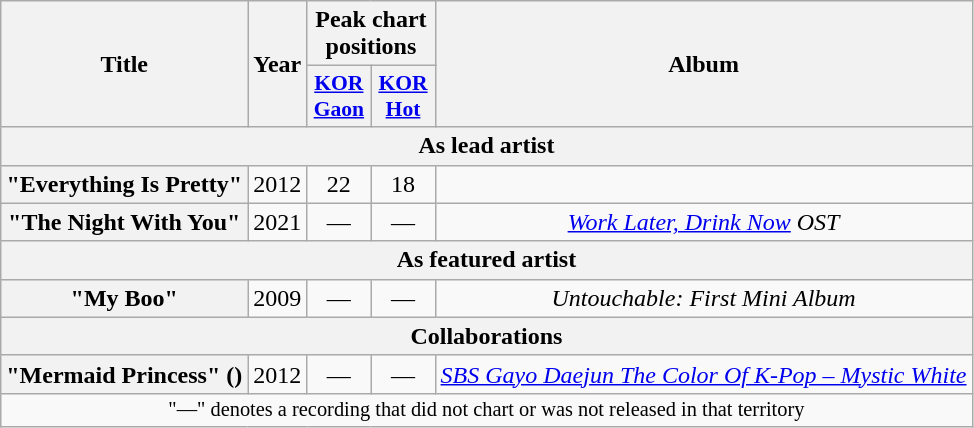<table class="wikitable plainrowheaders" style="text-align:center">
<tr>
<th scope="col" rowspan="2">Title</th>
<th scope="col" rowspan="2">Year</th>
<th scope="col" colspan="2">Peak chart<br>positions</th>
<th scope="col" rowspan="2">Album</th>
</tr>
<tr>
<th scope="col" style="font-size:90%; width:2.5em"><a href='#'>KOR<br>Gaon</a><br></th>
<th scope="col" style="font-size:90%; width:2.5em"><a href='#'>KOR<br>Hot</a> </th>
</tr>
<tr>
<th scope="col" colspan="5">As lead artist</th>
</tr>
<tr>
<th scope="row">"Everything Is Pretty"<br></th>
<td>2012</td>
<td>22</td>
<td>18</td>
<td></td>
</tr>
<tr>
<th scope="row">"The Night With You"</th>
<td>2021</td>
<td>—</td>
<td>—</td>
<td><em><a href='#'>Work Later, Drink Now</a> OST</em></td>
</tr>
<tr>
<th scope="col" colspan="5">As featured artist</th>
</tr>
<tr>
<th scope="row">"My Boo" <br></th>
<td>2009</td>
<td>—</td>
<td>—</td>
<td><em>Untouchable: First Mini Album</em></td>
</tr>
<tr>
<th scope="col" colspan="5">Collaborations</th>
</tr>
<tr>
<th scope="row">"Mermaid Princess" ()<br></th>
<td>2012</td>
<td>—</td>
<td>—</td>
<td><em><a href='#'>SBS Gayo Daejun The Color Of K-Pop – Mystic White</a></em></td>
</tr>
<tr>
<td colspan="5" style="font-size:85%">"—" denotes a recording that did not chart or was not released in that territory</td>
</tr>
</table>
